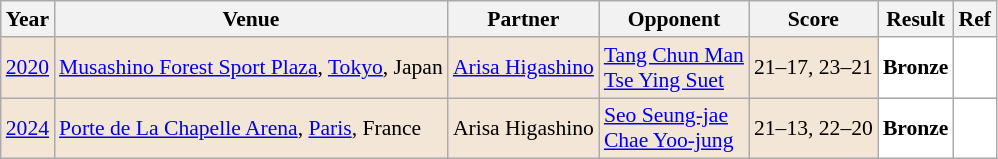<table class="sortable wikitable" style="font-size: 90%;">
<tr>
<th>Year</th>
<th>Venue</th>
<th>Partner</th>
<th>Opponent</th>
<th>Score</th>
<th>Result</th>
<th>Ref</th>
</tr>
<tr style="background:#F3E6D7">
<td align="center"><a href='#'>2020</a></td>
<td align="left"><a href='#'>Musashino Forest Sport Plaza</a>, <a href='#'>Tokyo</a>, Japan</td>
<td align="left"> <a href='#'>Arisa Higashino</a></td>
<td align="left"> <a href='#'>Tang Chun Man</a><br> <a href='#'>Tse Ying Suet</a></td>
<td align="left">21–17, 23–21</td>
<td style="text-align:left; background:white"> <strong>Bronze</strong></td>
<td style="text-align:center; background:white"></td>
</tr>
<tr style="background:#F3E6D7">
<td align="center"><a href='#'>2024</a></td>
<td align="left"><a href='#'>Porte de La Chapelle Arena</a>, <a href='#'>Paris</a>, France</td>
<td align="left"> Arisa Higashino</td>
<td align="left"> <a href='#'>Seo Seung-jae</a><br> <a href='#'>Chae Yoo-jung</a></td>
<td align="left">21–13, 22–20</td>
<td style="text-align:left; background:white"> <strong>Bronze</strong></td>
<td style="text-align:center; background:white"></td>
</tr>
</table>
